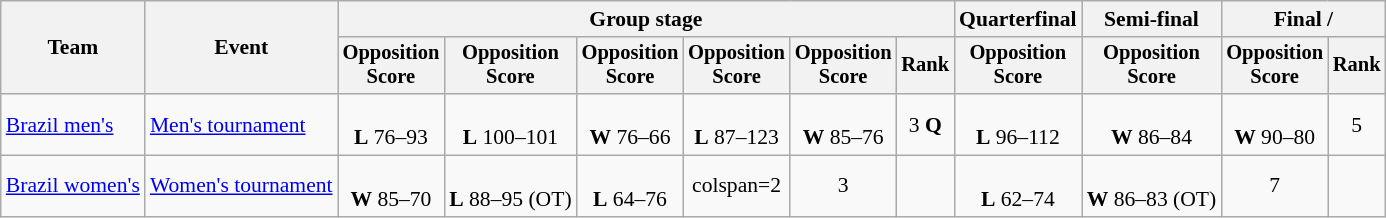<table class="wikitable" style="font-size:90%">
<tr>
<th rowspan=2>Team</th>
<th rowspan=2>Event</th>
<th colspan=6>Group stage</th>
<th>Quarterfinal</th>
<th>Semi-final</th>
<th colspan=2>Final / </th>
</tr>
<tr style="font-size:95%">
<th>Opposition<br>Score</th>
<th>Opposition<br>Score</th>
<th>Opposition<br>Score</th>
<th>Opposition<br>Score</th>
<th>Opposition<br>Score</th>
<th>Rank</th>
<th>Opposition<br>Score</th>
<th>Opposition<br>Score</th>
<th>Opposition<br>Score</th>
<th>Rank</th>
</tr>
<tr align=center>
<td align=left><a href='#'>Brazil men's</a></td>
<td align=left><a href='#'>Men's tournament</a></td>
<td><br><strong>L</strong> 76–93</td>
<td><br><strong>L</strong> 100–101</td>
<td><br><strong>W</strong> 76–66</td>
<td><br><strong>L</strong> 87–123</td>
<td><br><strong>W</strong> 85–76</td>
<td>3 <strong>Q</strong></td>
<td><br><strong>L</strong> 96–112</td>
<td><br><strong>W</strong> 86–84</td>
<td><br><strong>W</strong> 90–80</td>
<td>5</td>
</tr>
<tr align=center>
<td align=left><a href='#'>Brazil women's</a></td>
<td align=left><a href='#'>Women's tournament</a></td>
<td><br><strong>W</strong> 85–70</td>
<td><br><strong>L</strong> 88–95 (OT)</td>
<td><br><strong>L</strong> 64–76</td>
<td>colspan=2</td>
<td>3</td>
<td></td>
<td><br><strong>L</strong> 62–74</td>
<td><br><strong>W</strong> 86–83 (OT)</td>
<td>7</td>
</tr>
</table>
